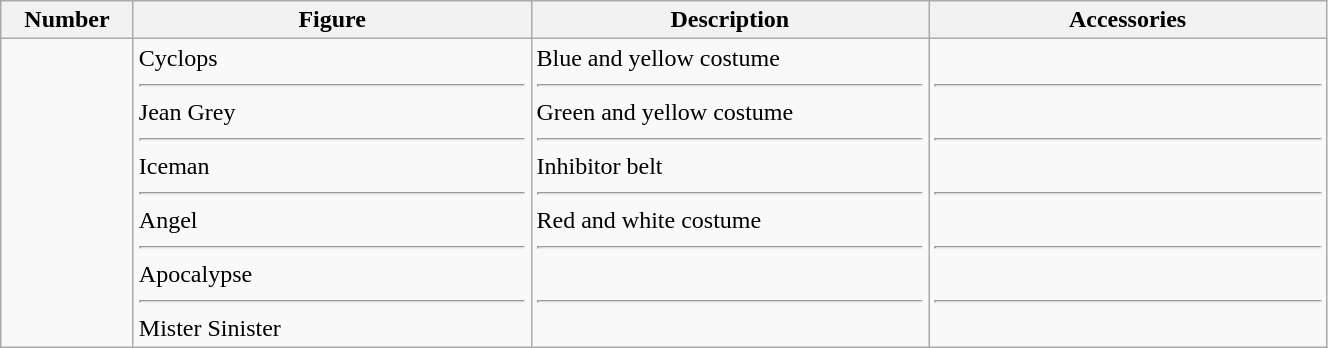<table class="wikitable" width="70%">
<tr>
<th width=10%>Number</th>
<th width=30%>Figure</th>
<th width=30%>Description</th>
<th width=30%>Accessories</th>
</tr>
<tr>
<td> </td>
<td>Cyclops<hr>Jean Grey<hr>Iceman<hr>Angel<hr>Apocalypse<hr>Mister Sinister</td>
<td>Blue and yellow costume<hr>Green and yellow costume<hr>Inhibitor belt<hr>Red and white costume<hr> <hr> </td>
<td> <hr> <hr> <hr> <hr> <hr> </td>
</tr>
</table>
